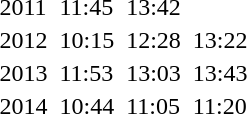<table>
<tr>
<td>2011</td>
<td></td>
<td>11:45</td>
<td></td>
<td>13:42</td>
<td></td>
<td></td>
</tr>
<tr>
<td>2012</td>
<td></td>
<td>10:15</td>
<td></td>
<td>12:28</td>
<td></td>
<td>13:22</td>
</tr>
<tr>
<td>2013</td>
<td></td>
<td>11:53</td>
<td></td>
<td>13:03</td>
<td></td>
<td>13:43</td>
</tr>
<tr>
<td>2014</td>
<td></td>
<td>10:44</td>
<td></td>
<td>11:05</td>
<td></td>
<td>11:20</td>
</tr>
</table>
